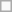<table class=wikitable>
<tr>
<td> </td>
</tr>
</table>
